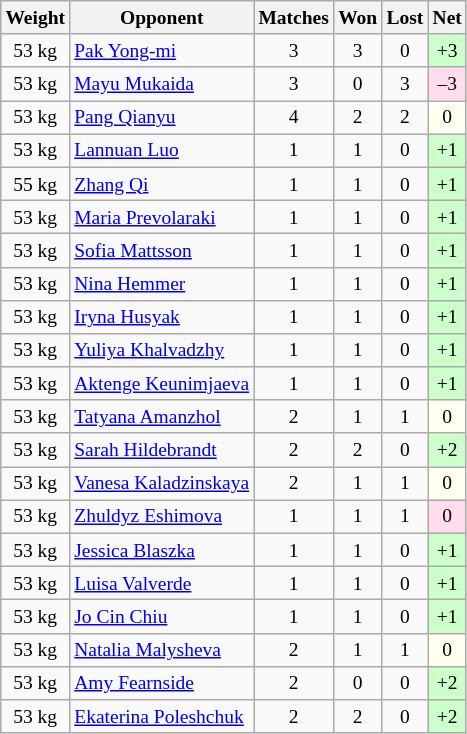<table class=wikitable style="text-align:center; font-size:small">
<tr>
<th>Weight</th>
<th>Opponent</th>
<th>Matches</th>
<th>Won</th>
<th>Lost</th>
<th>Net</th>
</tr>
<tr>
<td>53 kg</td>
<td align="left"> <a href='#'>Pak Yong-mi</a></td>
<td>3</td>
<td>3</td>
<td>0</td>
<td bgcolor="#ccffcc">+3</td>
</tr>
<tr>
<td>53 kg</td>
<td align="left"> <a href='#'>Mayu Mukaida</a></td>
<td>3</td>
<td>0</td>
<td>3</td>
<td bgcolor="#ffddee">–3</td>
</tr>
<tr>
<td>53 kg</td>
<td align="left"> <a href='#'>Pang Qianyu</a></td>
<td>4</td>
<td>2</td>
<td>2</td>
<td bgcolor="#fffff0">0</td>
</tr>
<tr>
<td>53 kg</td>
<td align="left"> <a href='#'>Lannuan Luo</a></td>
<td>1</td>
<td>1</td>
<td>0</td>
<td bgcolor="#ccffcc">+1</td>
</tr>
<tr>
<td>55 kg</td>
<td align="left"> <a href='#'>Zhang Qi</a></td>
<td>1</td>
<td>1</td>
<td>0</td>
<td bgcolor="#ccffcc">+1</td>
</tr>
<tr>
<td>53 kg</td>
<td align="left"> <a href='#'>Maria Prevolaraki</a></td>
<td>1</td>
<td>1</td>
<td>0</td>
<td bgcolor="#ccffcc">+1</td>
</tr>
<tr>
<td>53 kg</td>
<td align="left"> <a href='#'>Sofia Mattsson</a></td>
<td>1</td>
<td>1</td>
<td>0</td>
<td bgcolor="#ccffcc">+1</td>
</tr>
<tr>
<td>53 kg</td>
<td align="left"> <a href='#'>Nina Hemmer</a></td>
<td>1</td>
<td>1</td>
<td>0</td>
<td bgcolor="#ccffcc">+1</td>
</tr>
<tr>
<td>53 kg</td>
<td align="left"> <a href='#'>Iryna Husyak</a></td>
<td>1</td>
<td>1</td>
<td>0</td>
<td bgcolor="#ccffcc">+1</td>
</tr>
<tr>
<td>53 kg</td>
<td align="left"> <a href='#'>Yuliya Khalvadzhy</a></td>
<td>1</td>
<td>1</td>
<td>0</td>
<td bgcolor="#ccffcc">+1</td>
</tr>
<tr>
<td>53 kg</td>
<td align="left"> <a href='#'>Aktenge Keunimjaeva</a></td>
<td>1</td>
<td>1</td>
<td>0</td>
<td bgcolor="#ccffcc">+1</td>
</tr>
<tr>
<td>53 kg</td>
<td align="left"> <a href='#'>Tatyana Amanzhol</a></td>
<td>2</td>
<td>1</td>
<td>1</td>
<td bgcolor="#fffff0">0</td>
</tr>
<tr>
<td>53 kg</td>
<td align="left"> <a href='#'>Sarah Hildebrandt</a></td>
<td>2</td>
<td>2</td>
<td>0</td>
<td bgcolor="#ccffcc">+2</td>
</tr>
<tr>
<td>53 kg</td>
<td align="left"> <a href='#'>Vanesa Kaladzinskaya</a></td>
<td>2</td>
<td>1</td>
<td>1</td>
<td bgcolor="#fffff0">0</td>
</tr>
<tr>
<td>53 kg</td>
<td align="left"> <a href='#'>Zhuldyz Eshimova</a></td>
<td>1</td>
<td>1</td>
<td>1</td>
<td bgcolor="#ffddee">0</td>
</tr>
<tr>
<td>53 kg</td>
<td align="left"> <a href='#'>Jessica Blaszka</a></td>
<td>1</td>
<td>1</td>
<td>0</td>
<td bgcolor="#ccffcc">+1</td>
</tr>
<tr>
<td>53 kg</td>
<td align="left"> <a href='#'>Luisa Valverde</a></td>
<td>1</td>
<td>1</td>
<td>0</td>
<td bgcolor="#ccffcc">+1</td>
</tr>
<tr>
<td>53 kg</td>
<td align="left"> <a href='#'>Jo Cin Chiu</a></td>
<td>1</td>
<td>1</td>
<td>0</td>
<td bgcolor="#ccffcc">+1</td>
</tr>
<tr>
<td>53 kg</td>
<td align="left"> <a href='#'>Natalia Malysheva</a></td>
<td>2</td>
<td>1</td>
<td>1</td>
<td bgcolor="#fffff0">0</td>
</tr>
<tr>
<td>53 kg</td>
<td align="left"> <a href='#'>Amy Fearnside</a></td>
<td>2</td>
<td>0</td>
<td>0</td>
<td bgcolor="#ccffcc">+2</td>
</tr>
<tr>
<td>53 kg</td>
<td align="left"> <a href='#'>Ekaterina Poleshchuk</a></td>
<td>2</td>
<td>2</td>
<td>0</td>
<td bgcolor="#ccffcc">+2</td>
</tr>
</table>
